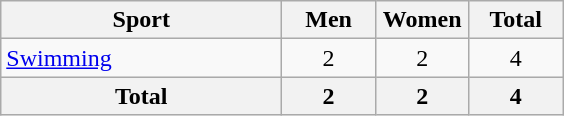<table class="wikitable sortable" style="text-align:center;">
<tr>
<th width=180>Sport</th>
<th width=55>Men</th>
<th width=55>Women</th>
<th width=55>Total</th>
</tr>
<tr>
<td align=left><a href='#'>Swimming</a></td>
<td>2</td>
<td>2</td>
<td>4</td>
</tr>
<tr>
<th>Total</th>
<th>2</th>
<th>2</th>
<th>4</th>
</tr>
</table>
